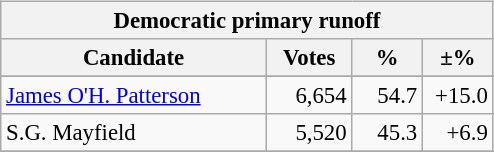<table class="wikitable" align="left" style="margin: 1em 1em 1em 0; font-size: 95%;">
<tr>
<th colspan="4">Democratic primary runoff</th>
</tr>
<tr>
<th colspan="1" style="width: 170px">Candidate</th>
<th style="width: 50px">Votes</th>
<th style="width: 40px">%</th>
<th style="width: 40px">±%</th>
</tr>
<tr>
</tr>
<tr>
<td><a href='#'>James O'H. Patterson</a></td>
<td align="right">6,654</td>
<td align="right">54.7</td>
<td align="right">+15.0</td>
</tr>
<tr>
<td>S.G. Mayfield</td>
<td align="right">5,520</td>
<td align="right">45.3</td>
<td align="right">+6.9</td>
</tr>
<tr>
</tr>
</table>
